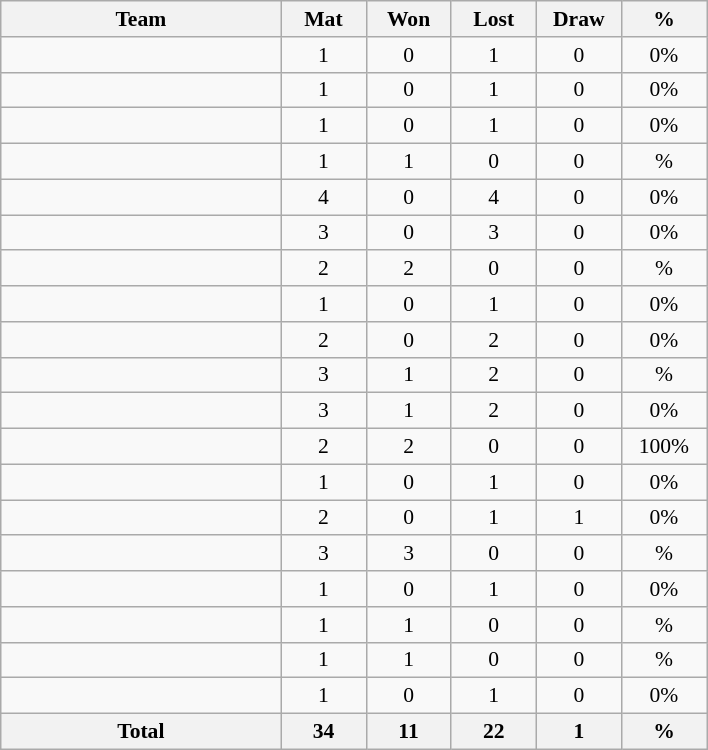<table class="wikitable sortable" style="font-size:90%">
<tr>
<th style="width:180px;">Team</th>
<th style="width:50px;">Mat</th>
<th style="width:50px;">Won</th>
<th style="width:50px;">Lost</th>
<th style="width:50px;">Draw</th>
<th style="width:50px;">%</th>
</tr>
<tr align="center">
<td align="left"></td>
<td>1</td>
<td>0</td>
<td>1</td>
<td>0</td>
<td>0%</td>
</tr>
<tr align="center">
<td align="left"></td>
<td>1</td>
<td>0</td>
<td>1</td>
<td>0</td>
<td>0%</td>
</tr>
<tr align="center">
<td align="left"></td>
<td>1</td>
<td>0</td>
<td>1</td>
<td>0</td>
<td>0%</td>
</tr>
<tr align="center">
<td align="left"></td>
<td>1</td>
<td>1</td>
<td>0</td>
<td>0</td>
<td>%</td>
</tr>
<tr align="center">
<td align="left"></td>
<td>4</td>
<td>0</td>
<td>4</td>
<td>0</td>
<td>0%</td>
</tr>
<tr align="center">
<td align="left"></td>
<td>3</td>
<td>0</td>
<td>3</td>
<td>0</td>
<td>0%</td>
</tr>
<tr align="center">
<td align="left"></td>
<td>2</td>
<td>2</td>
<td>0</td>
<td>0</td>
<td>%</td>
</tr>
<tr align="center">
<td align="left"></td>
<td>1</td>
<td>0</td>
<td>1</td>
<td>0</td>
<td>0%</td>
</tr>
<tr align="center">
<td align="left"></td>
<td>2</td>
<td>0</td>
<td>2</td>
<td>0</td>
<td>0%</td>
</tr>
<tr align="center">
<td align="left"></td>
<td>3</td>
<td>1</td>
<td>2</td>
<td>0</td>
<td>%</td>
</tr>
<tr align="center">
<td align="left"></td>
<td>3</td>
<td>1</td>
<td>2</td>
<td>0</td>
<td>0%</td>
</tr>
<tr align="center">
<td align="left"></td>
<td>2</td>
<td>2</td>
<td>0</td>
<td>0</td>
<td>100%</td>
</tr>
<tr align="center">
<td align="left"></td>
<td>1</td>
<td>0</td>
<td>1</td>
<td>0</td>
<td>0%</td>
</tr>
<tr align="center">
<td align="left"></td>
<td>2</td>
<td>0</td>
<td>1</td>
<td>1</td>
<td>0%</td>
</tr>
<tr align="center">
<td align="left"></td>
<td>3</td>
<td>3</td>
<td>0</td>
<td>0</td>
<td>%</td>
</tr>
<tr align="center">
<td align="left"></td>
<td>1</td>
<td>0</td>
<td>1</td>
<td>0</td>
<td>0%</td>
</tr>
<tr align="center">
<td align="left"></td>
<td>1</td>
<td>1</td>
<td>0</td>
<td>0</td>
<td>%</td>
</tr>
<tr align="center">
<td align="left"></td>
<td>1</td>
<td>1</td>
<td>0</td>
<td>0</td>
<td>%</td>
</tr>
<tr align="center">
<td align="left"></td>
<td>1</td>
<td>0</td>
<td>1</td>
<td>0</td>
<td>0%</td>
</tr>
<tr align="center"class="sortbottom">
<th>Total</th>
<th><strong>34</strong></th>
<th><strong>11</strong></th>
<th><strong>22</strong></th>
<th><strong>1</strong></th>
<th><strong>%</strong></th>
</tr>
</table>
